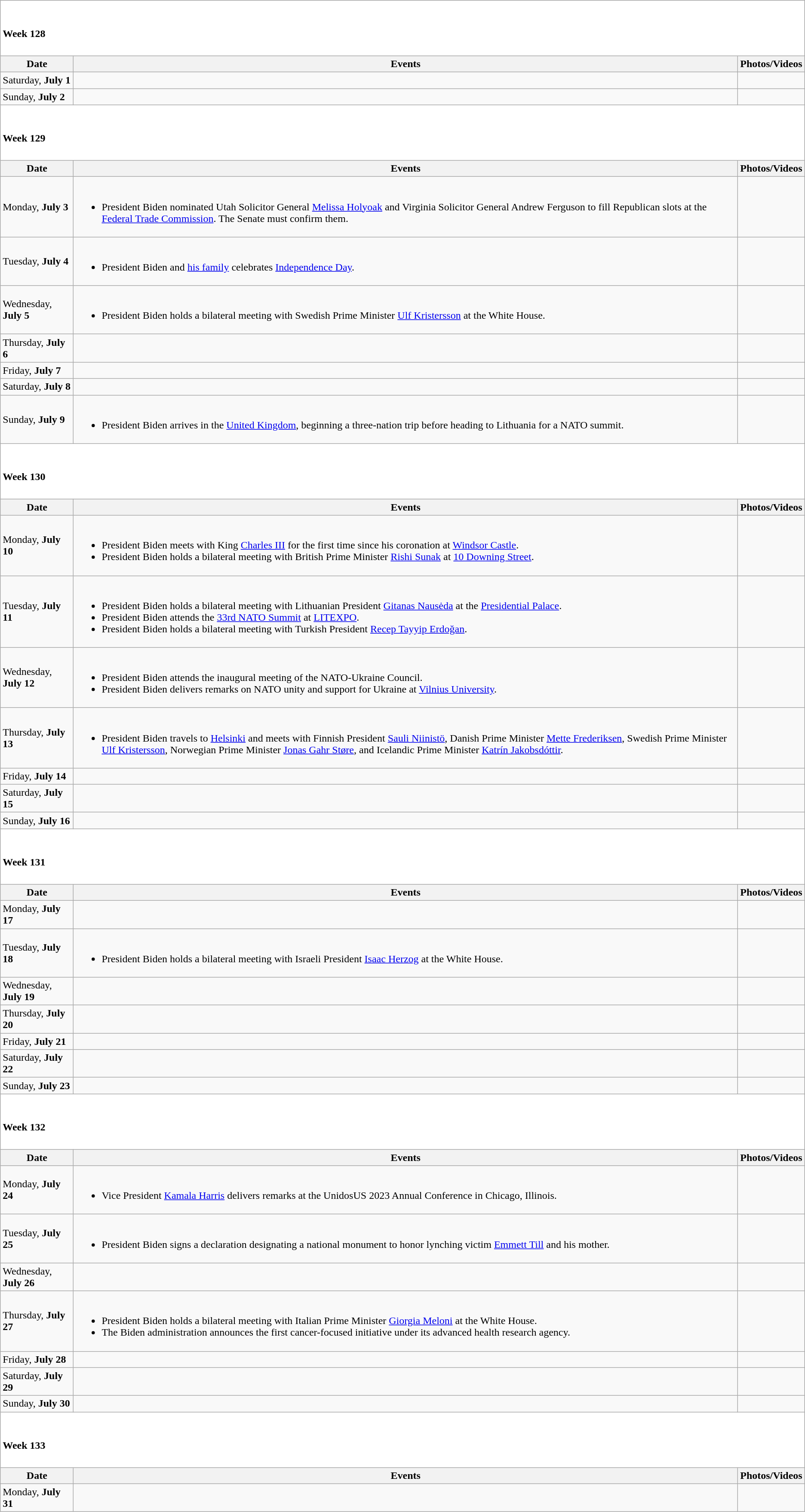<table class="wikitable">
<tr style="background:white;">
<td colspan="3"><br><h4>Week 128</h4></td>
</tr>
<tr>
<th>Date</th>
<th>Events</th>
<th>Photos/Videos</th>
</tr>
<tr>
<td>Saturday, <strong>July 1</strong></td>
<td></td>
<td></td>
</tr>
<tr>
<td>Sunday, <strong>July 2</strong></td>
<td></td>
<td></td>
</tr>
<tr style="background:white;">
<td colspan="3"><br><h4>Week 129</h4></td>
</tr>
<tr>
<th>Date</th>
<th>Events</th>
<th>Photos/Videos</th>
</tr>
<tr>
<td>Monday, <strong>July 3</strong></td>
<td><br><ul><li>President Biden nominated Utah Solicitor General <a href='#'>Melissa Holyoak</a> and Virginia Solicitor General Andrew Ferguson to fill Republican slots at the <a href='#'>Federal Trade Commission</a>. The Senate must confirm them.</li></ul></td>
<td></td>
</tr>
<tr>
<td>Tuesday, <strong>July 4</strong></td>
<td><br><ul><li>President Biden and <a href='#'>his family</a> celebrates <a href='#'>Independence Day</a>.</li></ul></td>
<td></td>
</tr>
<tr>
<td>Wednesday, <strong>July 5</strong></td>
<td><br><ul><li>President Biden holds a bilateral meeting with Swedish Prime Minister <a href='#'>Ulf Kristersson</a> at the White House.</li></ul></td>
<td></td>
</tr>
<tr>
<td>Thursday, <strong>July 6</strong></td>
<td></td>
<td></td>
</tr>
<tr>
<td>Friday, <strong>July 7</strong></td>
<td></td>
<td></td>
</tr>
<tr>
<td>Saturday, <strong>July 8</strong></td>
<td></td>
<td></td>
</tr>
<tr>
<td>Sunday, <strong>July 9</strong></td>
<td><br><ul><li>President Biden arrives in the <a href='#'>United Kingdom</a>, beginning a three-nation trip before heading to Lithuania for a NATO summit.</li></ul></td>
<td></td>
</tr>
<tr style="background:white;">
<td colspan="3"><br><h4>Week 130</h4></td>
</tr>
<tr>
<th>Date</th>
<th>Events</th>
<th>Photos/Videos</th>
</tr>
<tr>
<td>Monday, <strong>July 10</strong></td>
<td><br><ul><li>President Biden meets with King <a href='#'>Charles III</a> for the first time since his coronation at <a href='#'>Windsor Castle</a>.</li><li>President Biden holds a bilateral meeting with British Prime Minister <a href='#'>Rishi Sunak</a> at <a href='#'>10 Downing Street</a>.</li></ul></td>
<td><br></td>
</tr>
<tr>
<td>Tuesday, <strong>July 11</strong></td>
<td><br><ul><li>President Biden holds a bilateral meeting with Lithuanian President <a href='#'>Gitanas Nausėda</a> at the <a href='#'>Presidential Palace</a>.</li><li>President Biden attends the <a href='#'>33rd NATO Summit</a> at <a href='#'>LITEXPO</a>.</li><li>President Biden holds a bilateral meeting with Turkish President <a href='#'>Recep Tayyip Erdoğan</a>.</li></ul></td>
<td><br></td>
</tr>
<tr>
<td>Wednesday, <strong>July 12</strong></td>
<td><br><ul><li>President Biden attends the inaugural meeting of the NATO-Ukraine Council.</li><li>President Biden delivers remarks on NATO unity and support for Ukraine at <a href='#'>Vilnius University</a>.</li></ul></td>
<td></td>
</tr>
<tr>
<td>Thursday, <strong>July 13</strong></td>
<td><br><ul><li>President Biden travels to <a href='#'>Helsinki</a> and meets with Finnish President <a href='#'>Sauli Niinistö</a>, Danish Prime Minister <a href='#'>Mette Frederiksen</a>, Swedish Prime Minister <a href='#'>Ulf Kristersson</a>, Norwegian Prime Minister <a href='#'>Jonas Gahr Støre</a>, and Icelandic Prime Minister <a href='#'>Katrín Jakobsdóttir</a>.</li></ul></td>
<td></td>
</tr>
<tr>
<td>Friday, <strong>July 14</strong></td>
<td></td>
<td></td>
</tr>
<tr>
<td>Saturday, <strong>July 15</strong></td>
<td></td>
<td></td>
</tr>
<tr>
<td>Sunday, <strong>July 16</strong></td>
<td></td>
<td></td>
</tr>
<tr style="background:white;">
<td colspan="3"><br><h4>Week 131</h4></td>
</tr>
<tr>
<th>Date</th>
<th>Events</th>
<th>Photos/Videos</th>
</tr>
<tr>
<td>Monday, <strong>July 17</strong></td>
<td></td>
<td></td>
</tr>
<tr>
<td>Tuesday, <strong>July 18</strong></td>
<td><br><ul><li>President Biden holds a bilateral meeting with Israeli President <a href='#'>Isaac Herzog</a> at the White House.</li></ul></td>
<td></td>
</tr>
<tr>
<td>Wednesday, <strong>July 19</strong></td>
<td></td>
<td></td>
</tr>
<tr>
<td>Thursday, <strong>July 20</strong></td>
<td></td>
<td></td>
</tr>
<tr>
<td>Friday, <strong>July 21</strong></td>
<td></td>
<td></td>
</tr>
<tr>
<td>Saturday, <strong>July 22</strong></td>
<td></td>
<td></td>
</tr>
<tr>
<td>Sunday, <strong>July 23</strong></td>
<td></td>
<td></td>
</tr>
<tr style="background:white;">
<td colspan="3"><br><h4>Week 132</h4></td>
</tr>
<tr>
<th>Date</th>
<th>Events</th>
<th>Photos/Videos</th>
</tr>
<tr>
<td>Monday, <strong>July 24</strong></td>
<td><br><ul><li>Vice President <a href='#'>Kamala Harris</a> delivers remarks at the UnidosUS 2023 Annual Conference in Chicago, Illinois.</li></ul></td>
<td></td>
</tr>
<tr>
<td>Tuesday, <strong>July 25</strong></td>
<td><br><ul><li>President Biden signs a declaration designating a national monument to honor lynching victim <a href='#'>Emmett Till</a> and his mother.</li></ul></td>
<td></td>
</tr>
<tr>
<td>Wednesday, <strong>July 26</strong></td>
<td></td>
<td></td>
</tr>
<tr>
<td>Thursday, <strong>July 27</strong></td>
<td><br><ul><li>President Biden holds a bilateral meeting with Italian Prime Minister <a href='#'>Giorgia Meloni</a> at the White House.</li><li>The Biden administration announces the first cancer-focused initiative under its advanced health research agency.</li></ul></td>
<td></td>
</tr>
<tr>
<td>Friday, <strong>July 28</strong></td>
<td></td>
<td></td>
</tr>
<tr>
<td>Saturday, <strong>July 29</strong></td>
<td></td>
<td></td>
</tr>
<tr>
<td>Sunday, <strong>July 30</strong></td>
<td></td>
<td></td>
</tr>
<tr style="background:white;">
<td colspan="3"><br><h4>Week 133</h4></td>
</tr>
<tr>
<th>Date</th>
<th>Events</th>
<th>Photos/Videos</th>
</tr>
<tr>
<td>Monday, <strong>July 31</strong></td>
<td></td>
<td></td>
</tr>
</table>
